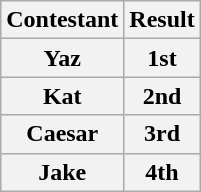<table class="wikitable">
<tr>
<th>Contestant</th>
<th>Result</th>
</tr>
<tr>
<th>Yaz</th>
<th>1st</th>
</tr>
<tr>
<th>Kat</th>
<th>2nd</th>
</tr>
<tr>
<th>Caesar</th>
<th>3rd</th>
</tr>
<tr>
<th>Jake</th>
<th>4th</th>
</tr>
</table>
